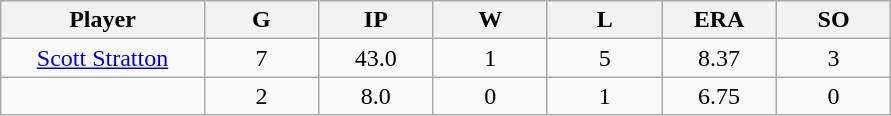<table class="wikitable sortable">
<tr>
<th bgcolor="#DDDDFF" width="16%">Player</th>
<th bgcolor="#DDDDFF" width="9%">G</th>
<th bgcolor="#DDDDFF" width="9%">IP</th>
<th bgcolor="#DDDDFF" width="9%">W</th>
<th bgcolor="#DDDDFF" width="9%">L</th>
<th bgcolor="#DDDDFF" width="9%">ERA</th>
<th bgcolor="#DDDDFF" width="9%">SO</th>
</tr>
<tr align="center">
<td><a href='#'>Scott Stratton</a></td>
<td>7</td>
<td>43.0</td>
<td>1</td>
<td>5</td>
<td>8.37</td>
<td>3</td>
</tr>
<tr align=center>
<td></td>
<td>2</td>
<td>8.0</td>
<td>0</td>
<td>1</td>
<td>6.75</td>
<td>0</td>
</tr>
</table>
